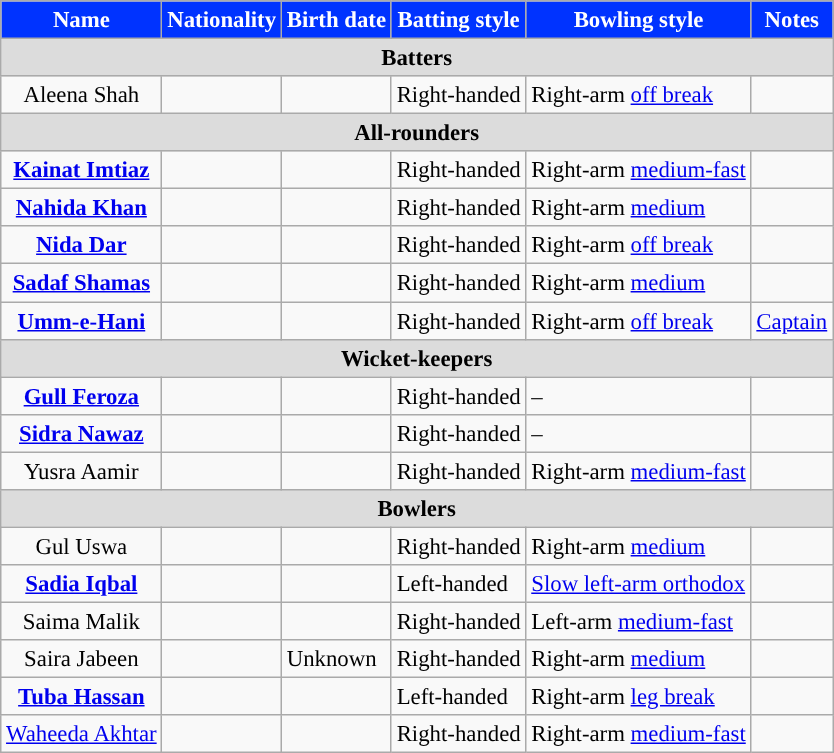<table class="wikitable" style="font-size:95%;">
<tr>
<th style="background:#03F; color:white; text-align:centre;">Name</th>
<th style="background:#03F; color:white; text-align:centre;">Nationality</th>
<th style="background:#03F; color:white; text-align:centre;">Birth date</th>
<th style="background:#03F; color:white; text-align:centre;">Batting style</th>
<th style="background:#03F; color:white; text-align:centre;">Bowling style</th>
<th style="background:#03F; color:white; text-align:centre;">Notes</th>
</tr>
<tr>
<th colspan="6" style="background:#dcdcdc" text-align:centre;">Batters</th>
</tr>
<tr>
<td style="text-align:center">Aleena Shah</td>
<td></td>
<td></td>
<td>Right-handed</td>
<td>Right-arm <a href='#'>off break</a></td>
<td></td>
</tr>
<tr>
<th colspan="6" style="background:#dcdcdc" text-align:centre;">All-rounders</th>
</tr>
<tr>
<td style="text-align:center"><strong><a href='#'>Kainat Imtiaz</a></strong></td>
<td></td>
<td></td>
<td>Right-handed</td>
<td>Right-arm <a href='#'>medium-fast</a></td>
<td></td>
</tr>
<tr>
<td style="text-align:center"><strong><a href='#'>Nahida Khan</a></strong></td>
<td></td>
<td></td>
<td>Right-handed</td>
<td>Right-arm <a href='#'>medium</a></td>
<td></td>
</tr>
<tr>
<td style="text-align:center"><strong><a href='#'>Nida Dar</a></strong></td>
<td></td>
<td></td>
<td>Right-handed</td>
<td>Right-arm <a href='#'>off break</a></td>
<td></td>
</tr>
<tr>
<td style="text-align:center"><strong><a href='#'>Sadaf Shamas</a></strong></td>
<td></td>
<td></td>
<td>Right-handed</td>
<td>Right-arm <a href='#'>medium</a></td>
<td></td>
</tr>
<tr>
<td style="text-align:center"><strong><a href='#'>Umm-e-Hani</a></strong></td>
<td></td>
<td></td>
<td>Right-handed</td>
<td>Right-arm <a href='#'>off break</a></td>
<td><a href='#'>Captain</a></td>
</tr>
<tr>
<th colspan="6" style="background:#dcdcdc" text-align:centre;">Wicket-keepers</th>
</tr>
<tr>
<td style="text-align:center"><strong><a href='#'>Gull Feroza</a></strong></td>
<td></td>
<td></td>
<td>Right-handed</td>
<td>–</td>
<td></td>
</tr>
<tr>
<td style="text-align:center"><strong><a href='#'>Sidra Nawaz</a></strong></td>
<td></td>
<td></td>
<td>Right-handed</td>
<td>–</td>
<td></td>
</tr>
<tr>
<td style="text-align:center">Yusra Aamir</td>
<td></td>
<td></td>
<td>Right-handed</td>
<td>Right-arm <a href='#'>medium-fast</a></td>
<td></td>
</tr>
<tr>
<th colspan="6" style="background:#dcdcdc" text-align:centre;">Bowlers</th>
</tr>
<tr>
<td style="text-align:center">Gul Uswa</td>
<td></td>
<td></td>
<td>Right-handed</td>
<td>Right-arm <a href='#'>medium</a></td>
<td></td>
</tr>
<tr>
<td style="text-align:center"><strong><a href='#'>Sadia Iqbal</a></strong></td>
<td></td>
<td></td>
<td>Left-handed</td>
<td><a href='#'>Slow left-arm orthodox</a></td>
<td></td>
</tr>
<tr>
<td style="text-align:center">Saima Malik</td>
<td></td>
<td></td>
<td>Right-handed</td>
<td>Left-arm <a href='#'>medium-fast</a></td>
<td></td>
</tr>
<tr>
<td style="text-align:center">Saira Jabeen</td>
<td></td>
<td>Unknown</td>
<td>Right-handed</td>
<td>Right-arm <a href='#'>medium</a></td>
<td></td>
</tr>
<tr>
<td style="text-align:center"><strong><a href='#'>Tuba Hassan</a></strong></td>
<td></td>
<td></td>
<td>Left-handed</td>
<td>Right-arm <a href='#'>leg break</a></td>
<td></td>
</tr>
<tr>
<td style="text-align:center"><a href='#'>Waheeda Akhtar</a></td>
<td></td>
<td></td>
<td>Right-handed</td>
<td>Right-arm <a href='#'>medium-fast</a></td>
<td></td>
</tr>
</table>
